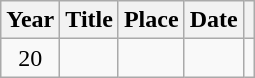<table class="wikitable plainrowheaders sortable">
<tr>
<th scope="col">Year</th>
<th scope="col">Title</th>
<th scope="col">Place</th>
<th scope="col">Date</th>
<th></th>
</tr>
<tr>
<td style="text-align: center;">20</td>
<td></td>
<td></td>
<td></td>
<td></td>
</tr>
</table>
